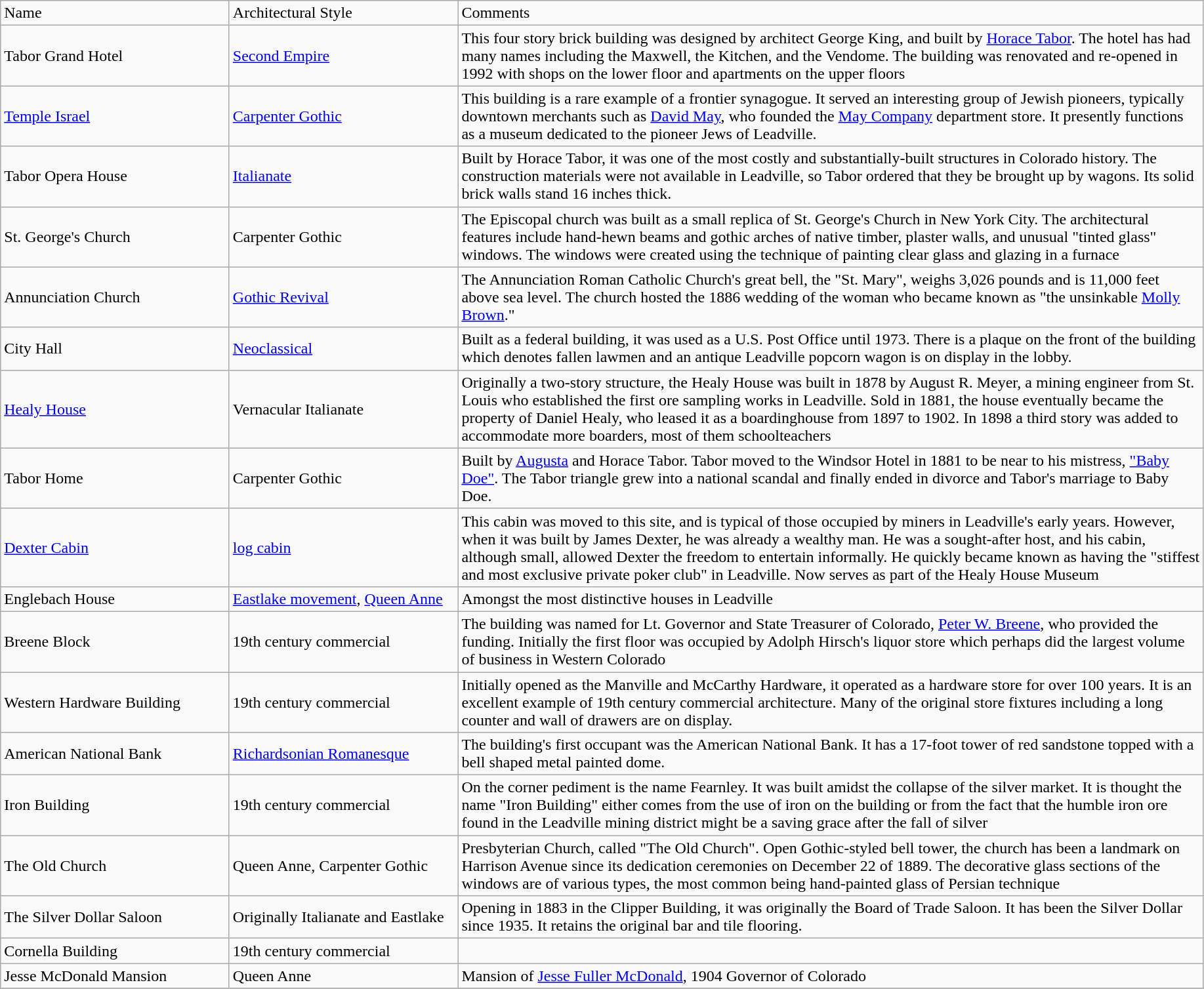<table class="wikitable">
<tr>
<td Header1="col" width="225">Name</td>
<td Header2="col" width="225">Architectural Style</td>
<td Header3="col" width="750">Comments</td>
</tr>
<tr>
<td>Tabor Grand Hotel<br></td>
<td><a href='#'>Second Empire</a></td>
<td>This four story brick building was designed by architect George King, and built by <a href='#'>Horace Tabor</a>. The hotel has had many names including the Maxwell, the Kitchen, and the Vendome. The building was renovated and re-opened in 1992 with shops on the lower floor and apartments on the upper floors</td>
</tr>
<tr>
<td><a href='#'>Temple Israel</a><br></td>
<td><a href='#'>Carpenter Gothic</a></td>
<td>This building is a rare example of a frontier synagogue.  It served an interesting group of Jewish pioneers, typically downtown merchants such as  <a href='#'>David May</a>, who founded the <a href='#'>May Company</a> department store.  It presently functions as a museum dedicated to the pioneer Jews of Leadville.</td>
</tr>
<tr>
<td>Tabor Opera House<br></td>
<td><a href='#'>Italianate</a></td>
<td>Built by Horace Tabor, it was one of the most costly and substantially-built structures in Colorado history. The construction materials were not available in Leadville, so Tabor ordered that they be brought up by wagons.  Its solid brick walls stand 16 inches thick.</td>
</tr>
<tr>
<td>St. George's Church<br></td>
<td>Carpenter Gothic</td>
<td>The Episcopal church was built as a small replica of St. George's Church in New York City. The architectural features include hand-hewn beams and gothic arches of native timber, plaster walls, and unusual "tinted glass" windows. The windows were created using the technique of painting clear glass and glazing in a furnace</td>
</tr>
<tr>
<td>Annunciation Church<br></td>
<td><a href='#'>Gothic Revival</a></td>
<td>The Annunciation Roman Catholic Church's great bell, the "St. Mary", weighs 3,026 pounds and is 11,000 feet above sea level. The church hosted the 1886 wedding of the woman who became known as "the unsinkable <a href='#'>Molly Brown</a>."</td>
</tr>
<tr>
<td>City Hall<br></td>
<td><a href='#'>Neoclassical</a></td>
<td>Built as a federal building, it was used as a U.S. Post Office until 1973.  There is a plaque on the front of the building which denotes fallen lawmen and an antique Leadville popcorn wagon is on display in the lobby.</td>
</tr>
<tr>
<td><a href='#'>Healy House</a><br>
</td>
<td>Vernacular Italianate</td>
<td>Originally a two-story structure, the Healy House was built in 1878 by August R. Meyer, a mining engineer from St. Louis who established the first ore sampling works in Leadville. Sold in 1881, the house eventually became the property of Daniel Healy, who leased it as a boardinghouse from 1897 to 1902. In 1898 a third story was added to accommodate more boarders, most of them schoolteachers</td>
</tr>
<tr>
<td>Tabor Home<br></td>
<td>Carpenter Gothic</td>
<td>Built by <a href='#'>Augusta</a> and Horace Tabor.  Tabor moved to the Windsor Hotel in 1881 to be near to his mistress, <a href='#'>"Baby Doe"</a>.  The Tabor triangle grew into a national scandal and finally ended in divorce and Tabor's marriage to Baby Doe.</td>
</tr>
<tr>
<td><a href='#'>Dexter Cabin</a><br></td>
<td><a href='#'>log cabin</a></td>
<td>This cabin was moved to this site, and is typical of those occupied by miners in Leadville's early years.  However, when it was built by James Dexter, he was already a wealthy man. He was a sought-after host, and his cabin, although small, allowed Dexter the freedom to entertain informally. He quickly became known as having the "stiffest and most exclusive private poker club" in Leadville. Now serves as part of the Healy House Museum</td>
</tr>
<tr>
<td>Englebach House<br></td>
<td><a href='#'>Eastlake movement</a>, <a href='#'>Queen Anne</a></td>
<td>Amongst the most distinctive houses in Leadville</td>
</tr>
<tr>
<td>Breene Block<br></td>
<td>19th century commercial</td>
<td>The building was named for Lt. Governor and State Treasurer of Colorado, <a href='#'>Peter W. Breene</a>, who provided the funding. Initially the first floor was occupied by Adolph Hirsch's liquor store which perhaps did the largest volume of business in Western Colorado</td>
</tr>
<tr>
<td>Western Hardware Building<br></td>
<td>19th century commercial</td>
<td>Initially opened as the Manville and McCarthy Hardware, it operated as a hardware store for over 100 years.  It is an excellent example of 19th century commercial architecture. Many of the original store fixtures including a long counter and wall of drawers are on display.</td>
</tr>
<tr>
<td>American National Bank<br></td>
<td><a href='#'>Richardsonian Romanesque</a></td>
<td>The building's first occupant was the American National Bank.  It has a 17-foot tower of red sandstone topped with a bell shaped metal painted dome.</td>
</tr>
<tr>
<td>Iron Building<br></td>
<td>19th century commercial</td>
<td>On the corner pediment is the name Fearnley. It was built amidst the collapse of the silver market. It is thought the name "Iron Building" either comes from the use of iron on the building or from the fact that the humble iron ore found in the Leadville mining district might be a saving grace after the fall of silver</td>
</tr>
<tr>
<td>The Old Church<br></td>
<td>Queen Anne, Carpenter Gothic</td>
<td>Presbyterian Church, called "The Old Church". Open Gothic-styled bell tower, the church has been a landmark on Harrison Avenue since its dedication ceremonies on December 22 of 1889. The decorative glass sections of the windows are of various types, the most common being hand-painted glass of Persian technique</td>
</tr>
<tr>
<td>The Silver Dollar Saloon<br></td>
<td>Originally Italianate and Eastlake</td>
<td>Opening in 1883 in the Clipper Building, it was originally the Board of Trade Saloon. It has been the Silver Dollar since 1935.  It retains the original bar and tile flooring.</td>
</tr>
<tr>
<td>Cornella Building<br></td>
<td>19th century commercial</td>
</tr>
<tr>
<td>Jesse McDonald Mansion<br></td>
<td>Queen Anne</td>
<td>Mansion of <a href='#'>Jesse Fuller McDonald</a>, 1904 Governor of Colorado</td>
</tr>
<tr>
</tr>
</table>
